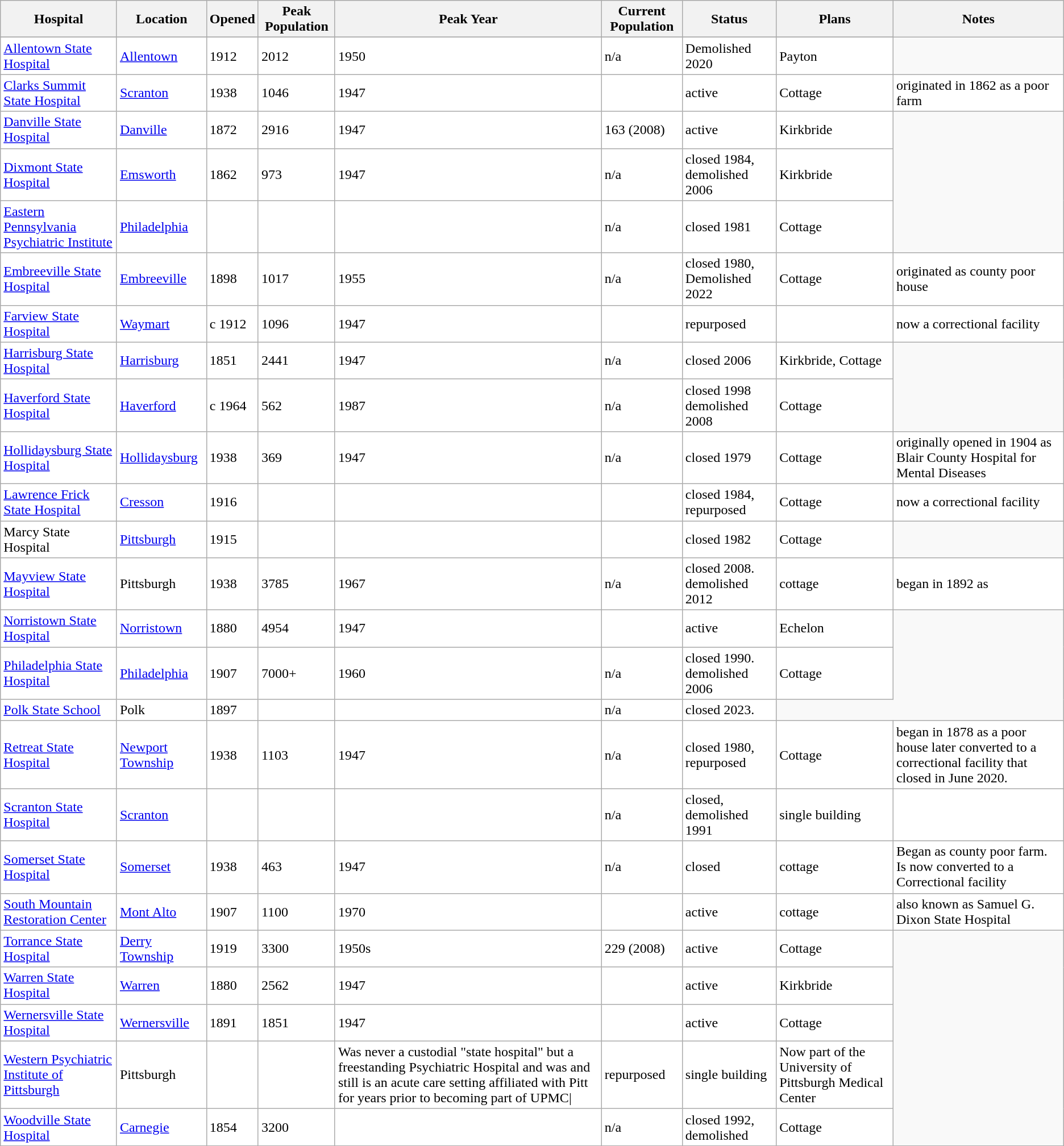<table class="wikitable sortable">
<tr>
<th>Hospital</th>
<th>Location</th>
<th>Opened</th>
<th>Peak Population</th>
<th>Peak Year</th>
<th>Current Population</th>
<th>Status</th>
<th>Plans</th>
<th>Notes</th>
</tr>
<tr bgcolor=#FFFFFF bgcolor=#FFFFFF>
</tr>
<tr bgcolor=#FFFFFF>
<td><a href='#'>Allentown State Hospital</a></td>
<td><a href='#'>Allentown</a></td>
<td>1912</td>
<td>2012</td>
<td>1950</td>
<td>n/a</td>
<td>Demolished 2020</td>
<td>Payton</td>
</tr>
<tr bgcolor=#FFFFFF>
<td><a href='#'>Clarks Summit State Hospital</a></td>
<td><a href='#'>Scranton</a></td>
<td>1938</td>
<td>1046</td>
<td>1947</td>
<td></td>
<td>active</td>
<td>Cottage</td>
<td>originated in 1862 as a poor farm</td>
</tr>
<tr bgcolor=#FFFFFF>
<td><a href='#'>Danville State Hospital</a></td>
<td><a href='#'>Danville</a></td>
<td>1872</td>
<td>2916</td>
<td>1947</td>
<td>163 (2008)</td>
<td>active</td>
<td>Kirkbride</td>
</tr>
<tr bgcolor=#FFFFFF>
<td><a href='#'>Dixmont State Hospital</a></td>
<td><a href='#'>Emsworth</a></td>
<td>1862</td>
<td>973</td>
<td>1947</td>
<td>n/a</td>
<td>closed 1984, demolished 2006</td>
<td>Kirkbride</td>
</tr>
<tr bgcolor=#FFFFFF>
<td><a href='#'>Eastern Pennsylvania Psychiatric Institute</a></td>
<td><a href='#'>Philadelphia</a></td>
<td></td>
<td></td>
<td></td>
<td>n/a</td>
<td>closed 1981</td>
<td>Cottage</td>
</tr>
<tr bgcolor=#FFFFFF>
<td><a href='#'>Embreeville State Hospital</a></td>
<td><a href='#'>Embreeville</a></td>
<td>1898</td>
<td>1017</td>
<td>1955</td>
<td>n/a</td>
<td>closed 1980, Demolished 2022</td>
<td>Cottage</td>
<td>originated as county poor house</td>
</tr>
<tr bgcolor=#FFFFFF>
<td><a href='#'>Farview State Hospital</a></td>
<td><a href='#'>Waymart</a></td>
<td>c 1912</td>
<td>1096</td>
<td>1947</td>
<td></td>
<td>repurposed</td>
<td></td>
<td>now a correctional facility</td>
</tr>
<tr bgcolor=#FFFFFF>
<td><a href='#'>Harrisburg State Hospital</a></td>
<td><a href='#'>Harrisburg</a></td>
<td>1851</td>
<td>2441</td>
<td>1947</td>
<td>n/a</td>
<td>closed 2006</td>
<td>Kirkbride, Cottage</td>
</tr>
<tr bgcolor=#FFFFFF>
<td><a href='#'>Haverford State Hospital</a></td>
<td><a href='#'>Haverford</a></td>
<td>c 1964</td>
<td>562</td>
<td>1987</td>
<td>n/a</td>
<td>closed 1998<br>demolished 2008</td>
<td>Cottage</td>
</tr>
<tr bgcolor=#FFFFFF>
<td><a href='#'>Hollidaysburg State Hospital</a></td>
<td><a href='#'>Hollidaysburg</a></td>
<td>1938</td>
<td>369</td>
<td>1947</td>
<td>n/a</td>
<td>closed 1979</td>
<td>Cottage</td>
<td>originally opened in 1904 as Blair County Hospital for Mental Diseases</td>
</tr>
<tr bgcolor=#FFFFFF>
<td><a href='#'>Lawrence Frick State Hospital</a></td>
<td><a href='#'>Cresson</a></td>
<td>1916</td>
<td></td>
<td></td>
<td></td>
<td>closed 1984, repurposed</td>
<td>Cottage</td>
<td>now a correctional facility</td>
</tr>
<tr bgcolor=#FFFFFF>
<td>Marcy State Hospital</td>
<td><a href='#'>Pittsburgh</a></td>
<td>1915</td>
<td></td>
<td></td>
<td></td>
<td>closed 1982</td>
<td>Cottage</td>
</tr>
<tr bgcolor=#FFFFFF>
<td><a href='#'>Mayview State Hospital</a></td>
<td>Pittsburgh</td>
<td>1938</td>
<td>3785</td>
<td>1967</td>
<td>n/a</td>
<td>closed 2008.<br>demolished 2012</td>
<td>cottage</td>
<td>began in 1892 as</td>
</tr>
<tr bgcolor=#FFFFFF>
<td><a href='#'>Norristown State Hospital</a></td>
<td><a href='#'>Norristown</a></td>
<td>1880</td>
<td>4954</td>
<td>1947</td>
<td></td>
<td>active</td>
<td>Echelon</td>
</tr>
<tr bgcolor=#FFFFFF>
<td><a href='#'>Philadelphia State Hospital</a></td>
<td><a href='#'>Philadelphia</a></td>
<td>1907</td>
<td>7000+</td>
<td>1960</td>
<td>n/a</td>
<td>closed 1990. demolished 2006</td>
<td>Cottage</td>
</tr>
<tr bgcolor=#FFFFFF>
<td><a href='#'>Polk State School</a></td>
<td>Polk</td>
<td>1897</td>
<td></td>
<td></td>
<td>n/a</td>
<td>closed 2023.</td>
</tr>
<tr bgcolor=#FFFFFF>
<td><a href='#'>Retreat State Hospital</a></td>
<td><a href='#'>Newport Township</a></td>
<td>1938</td>
<td>1103</td>
<td>1947</td>
<td>n/a</td>
<td>closed 1980, repurposed</td>
<td>Cottage</td>
<td>began in 1878 as a poor house later converted to a correctional facility that closed in June 2020.</td>
</tr>
<tr bgcolor=#FFFFFF>
<td><a href='#'>Scranton State Hospital</a></td>
<td><a href='#'>Scranton</a></td>
<td></td>
<td></td>
<td></td>
<td>n/a</td>
<td>closed, demolished 1991</td>
<td>single building</td>
<td></td>
</tr>
<tr bgcolor=#FFFFFF>
<td><a href='#'>Somerset State Hospital</a></td>
<td><a href='#'>Somerset</a></td>
<td>1938</td>
<td>463</td>
<td>1947</td>
<td>n/a</td>
<td>closed</td>
<td>cottage</td>
<td>Began as county poor farm. Is now converted to a Correctional facility</td>
</tr>
<tr bgcolor=#FFFFFF>
<td><a href='#'>South Mountain Restoration Center</a></td>
<td><a href='#'>Mont Alto</a></td>
<td>1907</td>
<td>1100</td>
<td>1970</td>
<td></td>
<td>active</td>
<td>cottage</td>
<td>also known as Samuel G. Dixon State Hospital</td>
</tr>
<tr bgcolor=#FFFFFF>
<td><a href='#'>Torrance State Hospital</a></td>
<td><a href='#'>Derry Township</a></td>
<td>1919</td>
<td>3300</td>
<td>1950s</td>
<td>229 (2008)</td>
<td>active</td>
<td>Cottage</td>
</tr>
<tr bgcolor=#FFFFFF>
<td><a href='#'>Warren State Hospital</a></td>
<td><a href='#'>Warren</a></td>
<td>1880</td>
<td>2562</td>
<td>1947</td>
<td></td>
<td>active</td>
<td>Kirkbride</td>
</tr>
<tr bgcolor=#FFFFFF>
<td><a href='#'>Wernersville State Hospital</a></td>
<td><a href='#'>Wernersville</a></td>
<td>1891</td>
<td>1851</td>
<td>1947</td>
<td></td>
<td>active</td>
<td>Cottage</td>
</tr>
<tr bgcolor=#FFFFFF>
<td><a href='#'>Western Psychiatric Institute of Pittsburgh</a></td>
<td>Pittsburgh</td>
<td></td>
<td></td>
<td>Was never a custodial "state hospital" but a freestanding Psychiatric Hospital and was and still is an acute care setting affiliated with Pitt for years prior to becoming part of UPMC|</td>
<td>repurposed</td>
<td>single building</td>
<td>Now part of the University of Pittsburgh Medical Center</td>
</tr>
<tr bgcolor=#FFFFFF>
<td><a href='#'>Woodville State Hospital</a></td>
<td><a href='#'>Carnegie</a></td>
<td>1854</td>
<td>3200</td>
<td></td>
<td>n/a</td>
<td>closed 1992, demolished</td>
<td>Cottage</td>
</tr>
</table>
